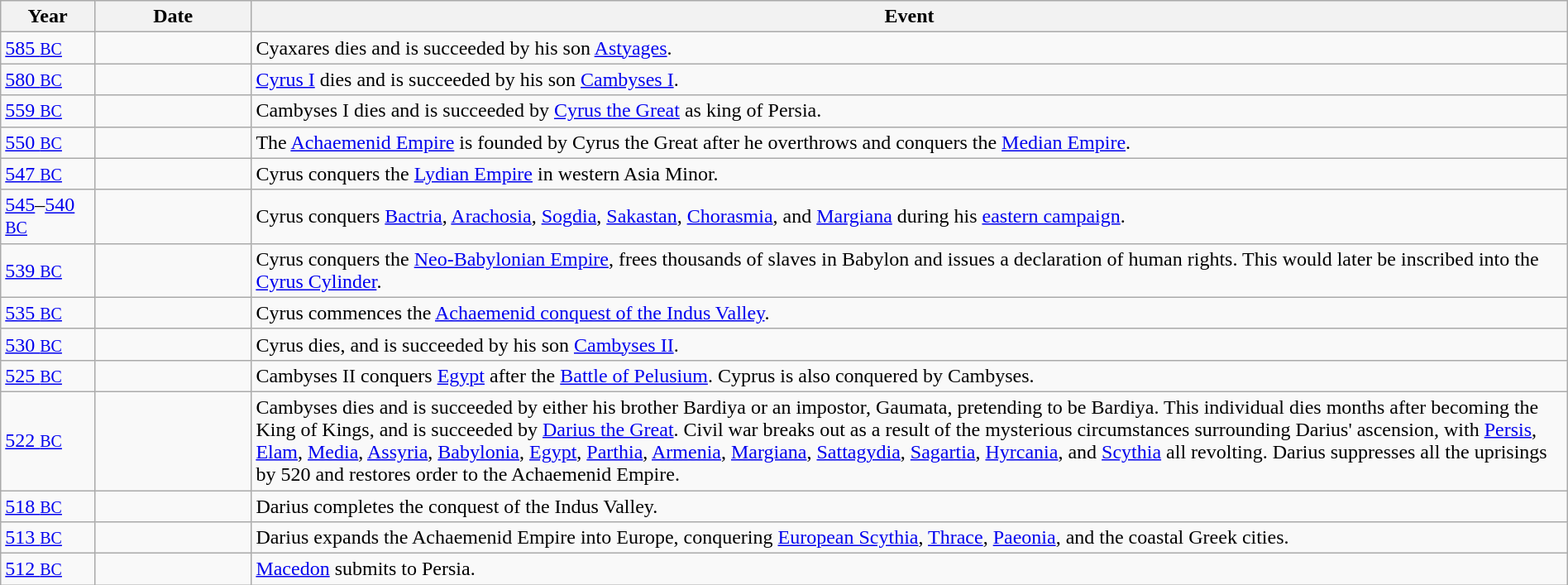<table class="wikitable" width="100%">
<tr>
<th style="width:6%">Year</th>
<th style="width:10%">Date</th>
<th>Event</th>
</tr>
<tr>
<td><a href='#'>585 <small>BC</small></a></td>
<td></td>
<td>Cyaxares dies and is succeeded by his son <a href='#'>Astyages</a>.</td>
</tr>
<tr>
<td><a href='#'>580 <small>BC</small></a></td>
<td></td>
<td><a href='#'>Cyrus I</a> dies and is succeeded by his son <a href='#'>Cambyses I</a>.</td>
</tr>
<tr>
<td><a href='#'>559 <small>BC</small></a></td>
<td></td>
<td>Cambyses I dies and is succeeded by <a href='#'>Cyrus the Great</a> as king of Persia.</td>
</tr>
<tr>
<td><a href='#'>550 <small>BC</small></a></td>
<td></td>
<td>The <a href='#'>Achaemenid Empire</a> is founded by Cyrus the Great after he overthrows and conquers the <a href='#'>Median Empire</a>.</td>
</tr>
<tr>
<td><a href='#'>547 <small>BC</small></a></td>
<td></td>
<td>Cyrus conquers the <a href='#'>Lydian Empire</a> in western Asia Minor.</td>
</tr>
<tr>
<td 545–540 BC><a href='#'>545</a>–<a href='#'>540 <small>BC</small></a></td>
<td></td>
<td>Cyrus conquers <a href='#'>Bactria</a>, <a href='#'>Arachosia</a>, <a href='#'>Sogdia</a>, <a href='#'>Sakastan</a>, <a href='#'>Chorasmia</a>, and <a href='#'>Margiana</a> during his <a href='#'>eastern campaign</a>.</td>
</tr>
<tr>
<td><a href='#'>539 <small>BC</small></a></td>
<td></td>
<td>Cyrus conquers the <a href='#'>Neo-Babylonian Empire</a>, frees thousands of slaves in Babylon and issues a declaration of human rights. This would later be inscribed into the <a href='#'>Cyrus Cylinder</a>.</td>
</tr>
<tr>
<td><a href='#'>535 <small>BC</small></a></td>
<td></td>
<td>Cyrus commences the <a href='#'>Achaemenid conquest of the Indus Valley</a>.</td>
</tr>
<tr>
<td><a href='#'>530 <small>BC</small></a></td>
<td></td>
<td>Cyrus dies, and is succeeded by his son <a href='#'>Cambyses II</a>.</td>
</tr>
<tr>
<td><a href='#'>525 <small>BC</small></a></td>
<td></td>
<td>Cambyses II conquers <a href='#'>Egypt</a> after the <a href='#'>Battle of Pelusium</a>. Cyprus is also conquered by Cambyses.</td>
</tr>
<tr>
<td><a href='#'>522 <small>BC</small></a></td>
<td></td>
<td>Cambyses dies and is succeeded by either his brother Bardiya or an impostor, Gaumata, pretending to be Bardiya. This individual dies months after becoming the King of Kings, and is succeeded by <a href='#'>Darius the Great</a>. Civil war breaks out as a result of the mysterious circumstances surrounding Darius' ascension, with <a href='#'>Persis</a>, <a href='#'>Elam</a>, <a href='#'>Media</a>, <a href='#'>Assyria</a>, <a href='#'>Babylonia</a>, <a href='#'>Egypt</a>, <a href='#'>Parthia</a>, <a href='#'>Armenia</a>, <a href='#'>Margiana</a>, <a href='#'>Sattagydia</a>, <a href='#'>Sagartia</a>, <a href='#'>Hyrcania</a>, and <a href='#'>Scythia</a> all revolting. Darius suppresses all the uprisings by 520 and restores order to the Achaemenid Empire.</td>
</tr>
<tr>
<td><a href='#'>518 <small>BC</small></a></td>
<td></td>
<td>Darius completes the conquest of the Indus Valley.</td>
</tr>
<tr>
<td><a href='#'>513 <small>BC</small></a></td>
<td></td>
<td>Darius expands the Achaemenid Empire into Europe, conquering <a href='#'>European Scythia</a>, <a href='#'>Thrace</a>, <a href='#'>Paeonia</a>, and the coastal Greek cities.</td>
</tr>
<tr>
<td><a href='#'>512 <small>BC</small></a></td>
<td></td>
<td><a href='#'>Macedon</a> submits to Persia.</td>
</tr>
</table>
